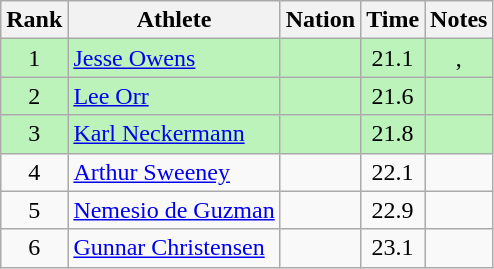<table class="wikitable sortable" style="text-align:center">
<tr>
<th>Rank</th>
<th>Athlete</th>
<th>Nation</th>
<th>Time</th>
<th>Notes</th>
</tr>
<tr bgcolor=bbf3bb>
<td>1</td>
<td align=left><a href='#'>Jesse Owens</a></td>
<td align=left></td>
<td>21.1</td>
<td>, </td>
</tr>
<tr bgcolor=bbf3bb>
<td>2</td>
<td align=left><a href='#'>Lee Orr</a></td>
<td align=left></td>
<td>21.6</td>
<td></td>
</tr>
<tr bgcolor=bbf3bb>
<td>3</td>
<td align=left><a href='#'>Karl Neckermann</a></td>
<td align=left></td>
<td>21.8</td>
<td></td>
</tr>
<tr>
<td>4</td>
<td align=left><a href='#'>Arthur Sweeney</a></td>
<td align=left></td>
<td>22.1</td>
<td></td>
</tr>
<tr>
<td>5</td>
<td align=left><a href='#'>Nemesio de Guzman</a></td>
<td align=left></td>
<td>22.9</td>
<td></td>
</tr>
<tr>
<td>6</td>
<td align=left><a href='#'>Gunnar Christensen</a></td>
<td align=left></td>
<td>23.1</td>
<td></td>
</tr>
</table>
